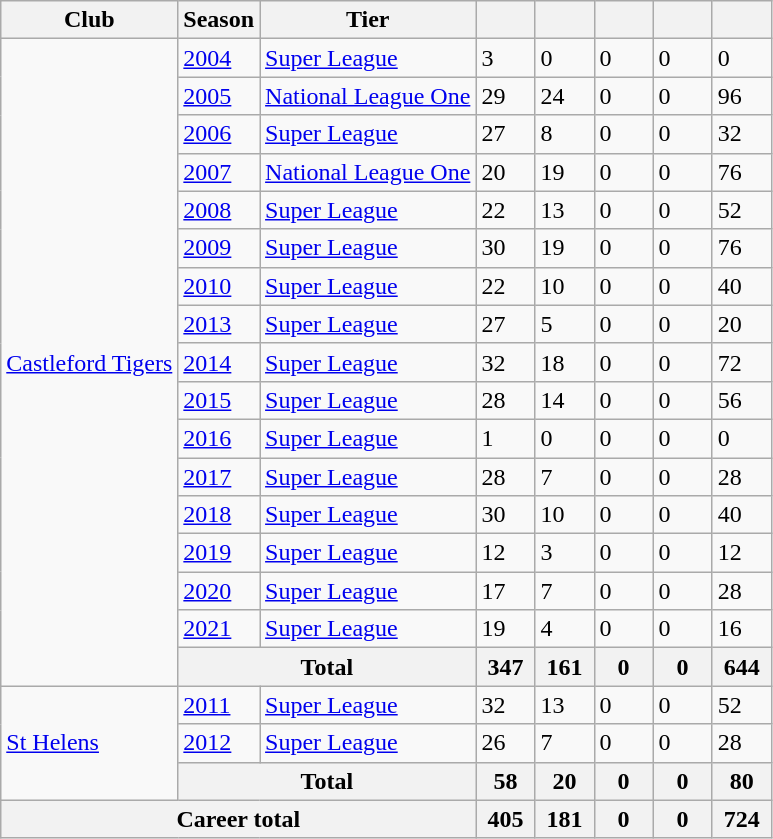<table class="wikitable defaultcenter">
<tr>
<th>Club</th>
<th>Season</th>
<th>Tier</th>
<th style="width:2em;"></th>
<th style="width:2em;"></th>
<th style="width:2em;"></th>
<th style="width:2em;"></th>
<th style="width:2em;"></th>
</tr>
<tr>
<td rowspan="17" style="text-align:left;"> <a href='#'>Castleford Tigers</a></td>
<td><a href='#'>2004</a></td>
<td><a href='#'>Super League</a></td>
<td>3</td>
<td>0</td>
<td>0</td>
<td>0</td>
<td>0</td>
</tr>
<tr>
<td><a href='#'>2005</a></td>
<td><a href='#'>National League One</a></td>
<td>29</td>
<td>24</td>
<td>0</td>
<td>0</td>
<td>96</td>
</tr>
<tr>
<td><a href='#'>2006</a></td>
<td><a href='#'>Super League</a></td>
<td>27</td>
<td>8</td>
<td>0</td>
<td>0</td>
<td>32</td>
</tr>
<tr>
<td><a href='#'>2007</a></td>
<td><a href='#'>National League One</a></td>
<td>20</td>
<td>19</td>
<td>0</td>
<td>0</td>
<td>76</td>
</tr>
<tr>
<td><a href='#'>2008</a></td>
<td><a href='#'>Super League</a></td>
<td>22</td>
<td>13</td>
<td>0</td>
<td>0</td>
<td>52</td>
</tr>
<tr>
<td><a href='#'>2009</a></td>
<td><a href='#'>Super League</a></td>
<td>30</td>
<td>19</td>
<td>0</td>
<td>0</td>
<td>76</td>
</tr>
<tr>
<td><a href='#'>2010</a></td>
<td><a href='#'>Super League</a></td>
<td>22</td>
<td>10</td>
<td>0</td>
<td>0</td>
<td>40</td>
</tr>
<tr>
<td><a href='#'>2013</a></td>
<td><a href='#'>Super League</a></td>
<td>27</td>
<td>5</td>
<td>0</td>
<td>0</td>
<td>20</td>
</tr>
<tr>
<td><a href='#'>2014</a></td>
<td><a href='#'>Super League</a></td>
<td>32</td>
<td>18</td>
<td>0</td>
<td>0</td>
<td>72</td>
</tr>
<tr>
<td><a href='#'>2015</a></td>
<td><a href='#'>Super League</a></td>
<td>28</td>
<td>14</td>
<td>0</td>
<td>0</td>
<td>56</td>
</tr>
<tr>
<td><a href='#'>2016</a></td>
<td><a href='#'>Super League</a></td>
<td>1</td>
<td>0</td>
<td>0</td>
<td>0</td>
<td>0</td>
</tr>
<tr>
<td><a href='#'>2017</a></td>
<td><a href='#'>Super League</a></td>
<td>28</td>
<td>7</td>
<td>0</td>
<td>0</td>
<td>28</td>
</tr>
<tr>
<td><a href='#'>2018</a></td>
<td><a href='#'>Super League</a></td>
<td>30</td>
<td>10</td>
<td>0</td>
<td>0</td>
<td>40</td>
</tr>
<tr>
<td><a href='#'>2019</a></td>
<td><a href='#'>Super League</a></td>
<td>12</td>
<td>3</td>
<td>0</td>
<td>0</td>
<td>12</td>
</tr>
<tr>
<td><a href='#'>2020</a></td>
<td><a href='#'>Super League</a></td>
<td>17</td>
<td>7</td>
<td>0</td>
<td>0</td>
<td>28</td>
</tr>
<tr>
<td><a href='#'>2021</a></td>
<td><a href='#'>Super League</a></td>
<td>19</td>
<td>4</td>
<td>0</td>
<td>0</td>
<td>16</td>
</tr>
<tr>
<th colspan="2">Total</th>
<th>347</th>
<th>161</th>
<th>0</th>
<th>0</th>
<th>644</th>
</tr>
<tr>
<td rowspan="3" style="text-align:left;"> <a href='#'>St Helens</a></td>
<td><a href='#'>2011</a></td>
<td><a href='#'>Super League</a></td>
<td>32</td>
<td>13</td>
<td>0</td>
<td>0</td>
<td>52</td>
</tr>
<tr>
<td><a href='#'>2012</a></td>
<td><a href='#'>Super League</a></td>
<td>26</td>
<td>7</td>
<td>0</td>
<td>0</td>
<td>28</td>
</tr>
<tr>
<th colspan="2">Total</th>
<th>58</th>
<th>20</th>
<th>0</th>
<th>0</th>
<th>80</th>
</tr>
<tr>
<th colspan="3">Career total</th>
<th>405</th>
<th>181</th>
<th>0</th>
<th>0</th>
<th>724</th>
</tr>
</table>
